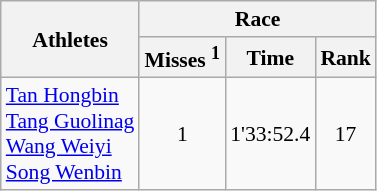<table class="wikitable" border="1" style="font-size:90%">
<tr>
<th rowspan=2>Athletes</th>
<th colspan=3>Race</th>
</tr>
<tr>
<th>Misses <sup>1</sup></th>
<th>Time</th>
<th>Rank</th>
</tr>
<tr>
<td><a href='#'>Tan Hongbin</a><br><a href='#'>Tang Guolinag</a><br><a href='#'>Wang Weiyi</a><br><a href='#'>Song Wenbin</a></td>
<td align=center>1</td>
<td align=center>1'33:52.4</td>
<td align=center>17</td>
</tr>
</table>
